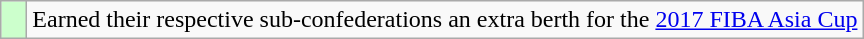<table class="wikitable">
<tr>
<td width=10px bgcolor="#ccffcc"></td>
<td>Earned their respective sub-confederations an extra berth for the <a href='#'>2017 FIBA Asia Cup</a></td>
</tr>
</table>
